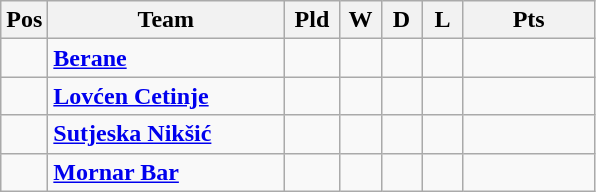<table class="wikitable">
<tr>
<th>Pos</th>
<th width="150">Team</th>
<th width="30">Pld</th>
<th width="20">W</th>
<th width="20">D</th>
<th width="20">L</th>
<th width="80">Pts</th>
</tr>
<tr>
<td></td>
<td><strong><a href='#'>Berane</a></strong></td>
<td></td>
<td></td>
<td></td>
<td></td>
<td></td>
</tr>
<tr>
<td></td>
<td><strong><a href='#'>Lovćen Cetinje</a></strong></td>
<td></td>
<td></td>
<td></td>
<td></td>
<td></td>
</tr>
<tr>
<td></td>
<td><strong><a href='#'>Sutjeska Nikšić</a></strong></td>
<td></td>
<td></td>
<td></td>
<td></td>
<td></td>
</tr>
<tr>
<td></td>
<td><strong><a href='#'>Mornar Bar</a></strong></td>
<td></td>
<td></td>
<td></td>
<td></td>
<td></td>
</tr>
</table>
